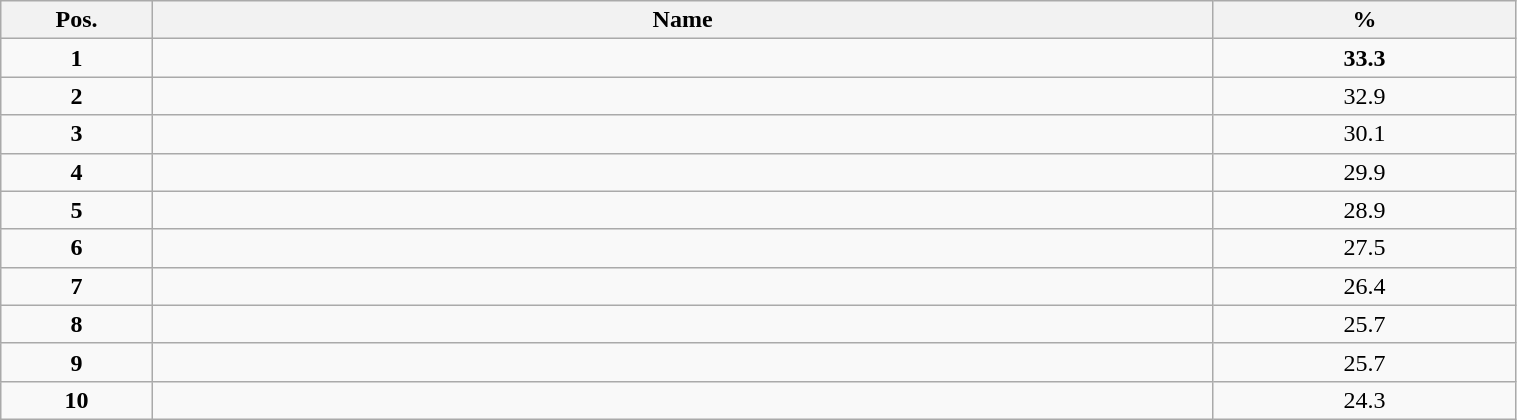<table class="wikitable" style="width:80%;">
<tr>
<th style="width:10%;">Pos.</th>
<th style="width:70%;">Name</th>
<th style="width:20%;">%</th>
</tr>
<tr>
<td align=center><strong>1</strong></td>
<td><strong></strong></td>
<td align=center><strong>33.3</strong></td>
</tr>
<tr>
<td align=center><strong>2</strong></td>
<td></td>
<td align=center>32.9</td>
</tr>
<tr>
<td align=center><strong>3</strong></td>
<td></td>
<td align=center>30.1</td>
</tr>
<tr>
<td align=center><strong>4</strong></td>
<td></td>
<td align=center>29.9</td>
</tr>
<tr>
<td align=center><strong>5</strong></td>
<td></td>
<td align=center>28.9</td>
</tr>
<tr>
<td align=center><strong>6</strong></td>
<td></td>
<td align=center>27.5</td>
</tr>
<tr>
<td align=center><strong>7</strong></td>
<td></td>
<td align=center>26.4</td>
</tr>
<tr>
<td align=center><strong>8</strong></td>
<td></td>
<td align=center>25.7</td>
</tr>
<tr>
<td align=center><strong>9</strong></td>
<td></td>
<td align=center>25.7</td>
</tr>
<tr>
<td align=center><strong>10</strong></td>
<td></td>
<td align=center>24.3</td>
</tr>
</table>
